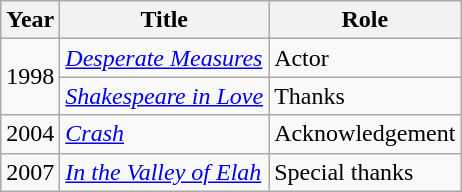<table class="wikitable">
<tr>
<th>Year</th>
<th>Title</th>
<th>Role</th>
</tr>
<tr>
<td rowspan=2>1998</td>
<td><em><a href='#'>Desperate Measures</a></em></td>
<td>Actor</td>
</tr>
<tr>
<td><em><a href='#'>Shakespeare in Love</a></em></td>
<td>Thanks</td>
</tr>
<tr>
<td>2004</td>
<td><em><a href='#'>Crash</a></em></td>
<td>Acknowledgement</td>
</tr>
<tr>
<td>2007</td>
<td><em><a href='#'>In the Valley of Elah</a></em></td>
<td>Special thanks</td>
</tr>
</table>
